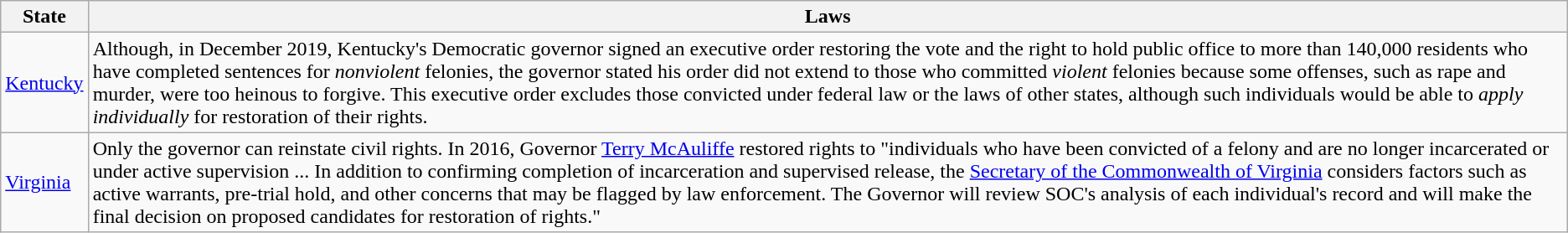<table class="wikitable">
<tr>
<th>State</th>
<th>Laws</th>
</tr>
<tr>
<td><a href='#'>Kentucky</a></td>
<td>Although, in December 2019, Kentucky's Democratic governor signed an executive order restoring the vote and the right to hold public office to more than 140,000 residents who have completed sentences for <em>nonviolent</em> felonies, the governor stated his order did not extend to those who committed <em>violent</em> felonies because some offenses, such as rape and murder, were too heinous to forgive. This executive order excludes those convicted under federal law or the laws of other states, although such individuals would be able to <em>apply individually</em> for restoration of their rights.</td>
</tr>
<tr>
<td><a href='#'>Virginia</a></td>
<td>Only the governor can reinstate civil rights. In 2016, Governor <a href='#'>Terry McAuliffe</a> restored rights to "individuals who have been convicted of a felony and are no longer incarcerated or under active supervision ... In addition to confirming completion of incarceration and supervised release, the <a href='#'>Secretary of the Commonwealth of Virginia</a> considers factors such as active warrants, pre-trial hold, and other concerns that may be flagged by law enforcement. The Governor will review SOC's analysis of each individual's record and will make the final decision on proposed candidates for restoration of rights."</td>
</tr>
</table>
